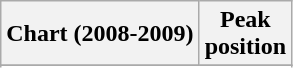<table class="wikitable sortable">
<tr>
<th>Chart (2008-2009)</th>
<th>Peak<br>position</th>
</tr>
<tr>
</tr>
<tr>
</tr>
<tr>
</tr>
<tr>
</tr>
<tr>
</tr>
</table>
